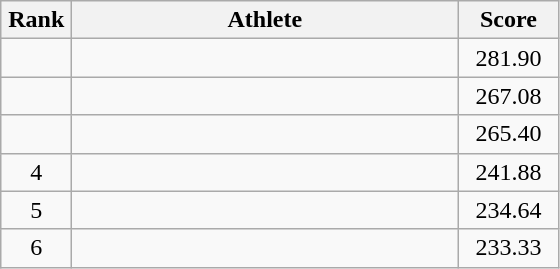<table class=wikitable style="text-align:center">
<tr>
<th width=40>Rank</th>
<th width=250>Athlete</th>
<th width=60>Score</th>
</tr>
<tr>
<td></td>
<td align=left></td>
<td>281.90</td>
</tr>
<tr>
<td></td>
<td align=left></td>
<td>267.08</td>
</tr>
<tr>
<td></td>
<td align=left></td>
<td>265.40</td>
</tr>
<tr>
<td>4</td>
<td align=left></td>
<td>241.88</td>
</tr>
<tr>
<td>5</td>
<td align=left></td>
<td>234.64</td>
</tr>
<tr>
<td>6</td>
<td align=left></td>
<td>233.33</td>
</tr>
</table>
